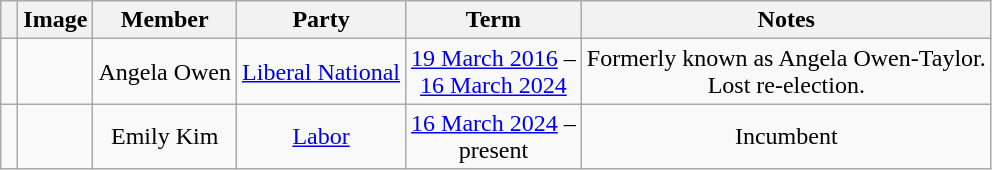<table class="wikitable" style="text-align:center">
<tr>
<th></th>
<th>Image</th>
<th>Member</th>
<th>Party</th>
<th>Term</th>
<th>Notes</th>
</tr>
<tr>
<td> </td>
<td></td>
<td>Angela Owen</td>
<td><a href='#'>Liberal National</a></td>
<td><a href='#'>19 March 2016</a>  –<br> <a href='#'>16 March 2024</a></td>
<td>Formerly known as Angela Owen-Taylor.<br>Lost re-election.</td>
</tr>
<tr>
<td> </td>
<td></td>
<td>Emily Kim</td>
<td><a href='#'>Labor</a></td>
<td><a href='#'>16 March 2024</a> –<br> present</td>
<td>Incumbent</td>
</tr>
</table>
